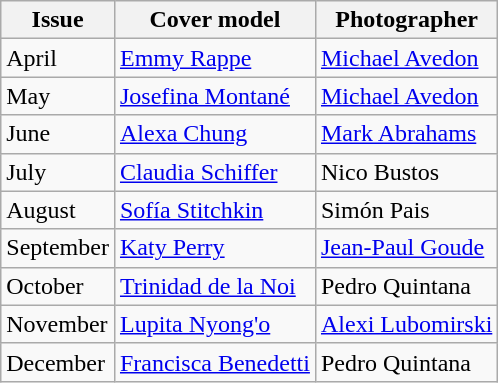<table class="sortable wikitable">
<tr>
<th>Issue</th>
<th>Cover model</th>
<th>Photographer</th>
</tr>
<tr>
<td>April</td>
<td><a href='#'>Emmy Rappe</a></td>
<td><a href='#'>Michael Avedon</a></td>
</tr>
<tr>
<td>May</td>
<td><a href='#'>Josefina Montané</a></td>
<td><a href='#'>Michael Avedon</a></td>
</tr>
<tr>
<td>June</td>
<td><a href='#'>Alexa Chung</a></td>
<td><a href='#'>Mark Abrahams</a></td>
</tr>
<tr>
<td>July</td>
<td><a href='#'>Claudia Schiffer</a></td>
<td>Nico Bustos</td>
</tr>
<tr>
<td>August</td>
<td><a href='#'>Sofía Stitchkin</a></td>
<td>Simón Pais</td>
</tr>
<tr>
<td>September</td>
<td><a href='#'>Katy Perry</a></td>
<td><a href='#'>Jean-Paul Goude</a></td>
</tr>
<tr>
<td>October</td>
<td><a href='#'>Trinidad de la Noi</a></td>
<td>Pedro Quintana</td>
</tr>
<tr>
<td>November</td>
<td><a href='#'>Lupita Nyong'o</a></td>
<td><a href='#'>Alexi Lubomirski</a></td>
</tr>
<tr>
<td>December</td>
<td><a href='#'>Francisca Benedetti</a></td>
<td>Pedro Quintana</td>
</tr>
</table>
